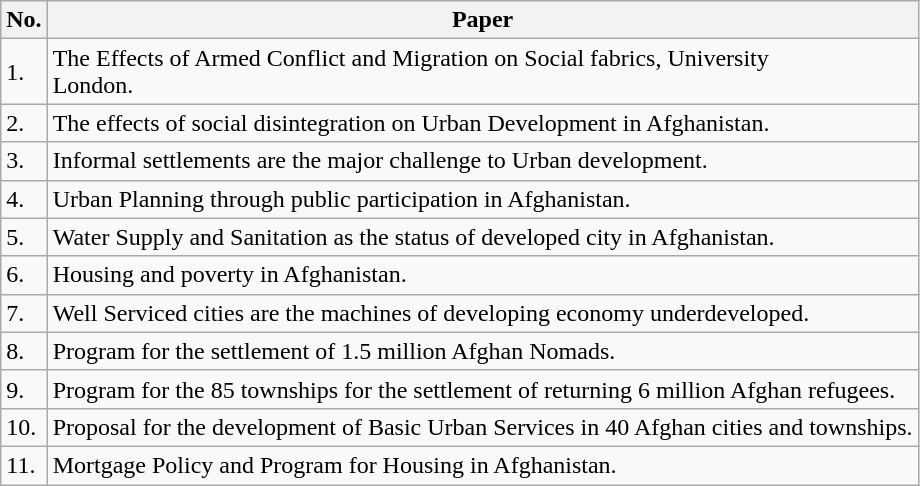<table class="wikitable">
<tr>
<th>No.</th>
<th>Paper</th>
</tr>
<tr>
<td>1.</td>
<td>The Effects of Armed Conflict and Migration on Social fabrics, University<br>London.</td>
</tr>
<tr>
<td>2.</td>
<td>The effects of social disintegration on Urban Development in Afghanistan.</td>
</tr>
<tr>
<td>3.</td>
<td>Informal settlements are the major challenge to Urban development.</td>
</tr>
<tr>
<td>4.</td>
<td>Urban Planning through public participation in Afghanistan.</td>
</tr>
<tr>
<td>5.</td>
<td>Water Supply and Sanitation as the status of developed city in Afghanistan.</td>
</tr>
<tr>
<td>6.</td>
<td>Housing and poverty in Afghanistan.</td>
</tr>
<tr>
<td>7.</td>
<td>Well  Serviced  cities are the machines of  developing economy underdeveloped.</td>
</tr>
<tr>
<td>8.</td>
<td>Program for the settlement of 1.5 million Afghan Nomads.</td>
</tr>
<tr>
<td>9.</td>
<td>Program for the 85 townships  for the settlement of returning 6 million Afghan refugees.</td>
</tr>
<tr>
<td>10.</td>
<td>Proposal  for the development of Basic Urban Services in 40 Afghan cities and townships.</td>
</tr>
<tr>
<td>11.</td>
<td>Mortgage  Policy and Program for Housing in Afghanistan.</td>
</tr>
</table>
